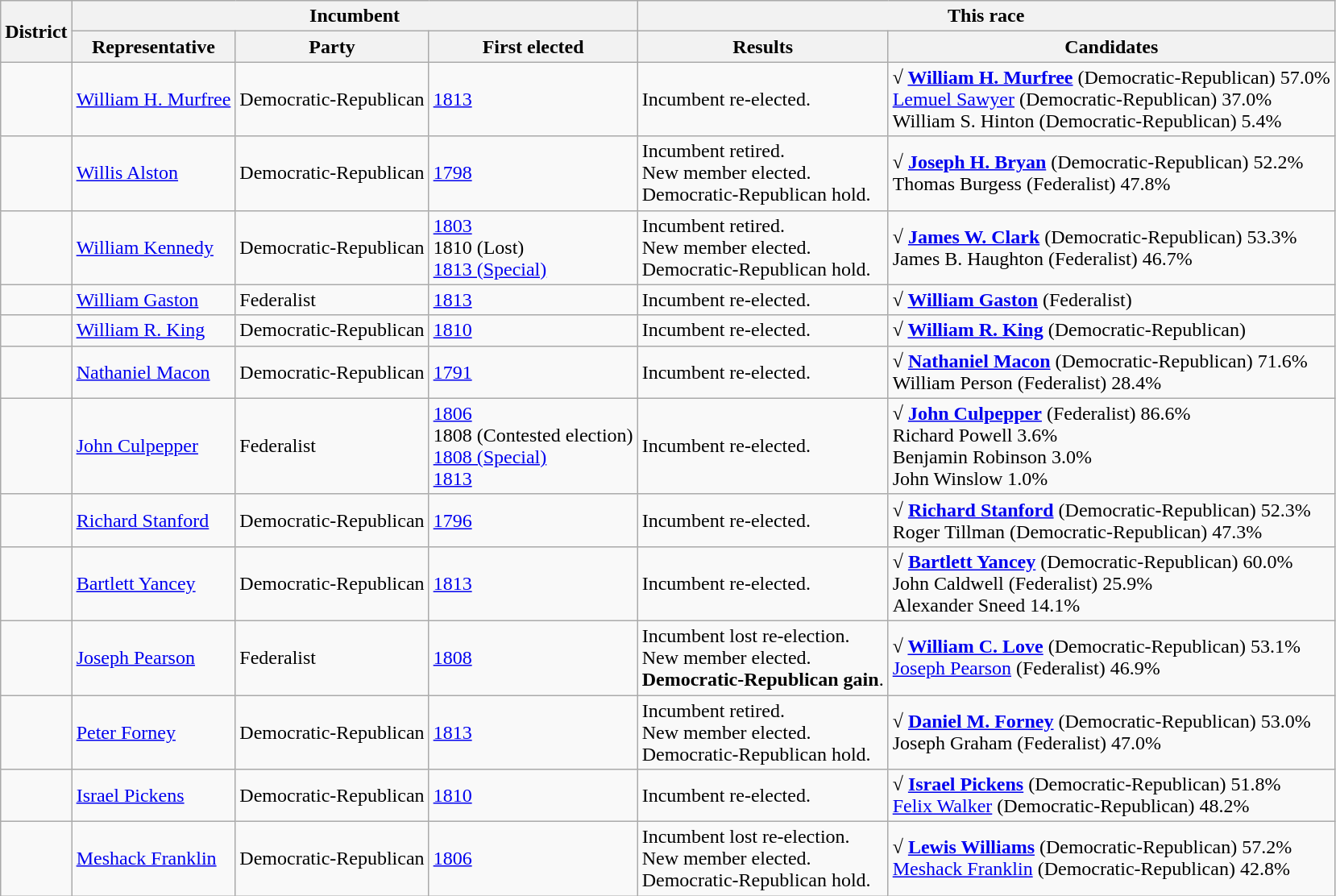<table class=wikitable>
<tr>
<th rowspan=2>District</th>
<th colspan=3>Incumbent</th>
<th colspan=2>This race</th>
</tr>
<tr>
<th>Representative</th>
<th>Party</th>
<th>First elected</th>
<th>Results</th>
<th>Candidates</th>
</tr>
<tr>
<td></td>
<td><a href='#'>William H. Murfree</a></td>
<td>Democratic-Republican</td>
<td><a href='#'>1813</a></td>
<td>Incumbent re-elected.</td>
<td nowrap><strong>√ <a href='#'>William H. Murfree</a></strong> (Democratic-Republican) 57.0%<br><a href='#'>Lemuel Sawyer</a> (Democratic-Republican) 37.0%<br>William S. Hinton (Democratic-Republican) 5.4%</td>
</tr>
<tr>
<td></td>
<td><a href='#'>Willis Alston</a></td>
<td>Democratic-Republican</td>
<td><a href='#'>1798</a></td>
<td>Incumbent retired.<br>New member elected.<br>Democratic-Republican hold.</td>
<td nowrap><strong>√ <a href='#'>Joseph H. Bryan</a></strong> (Democratic-Republican) 52.2%<br>Thomas Burgess (Federalist) 47.8%</td>
</tr>
<tr>
<td></td>
<td><a href='#'>William Kennedy</a></td>
<td>Democratic-Republican</td>
<td><a href='#'>1803</a><br>1810 (Lost)<br><a href='#'>1813 (Special)</a></td>
<td>Incumbent retired.<br>New member elected.<br>Democratic-Republican hold.</td>
<td nowrap><strong>√ <a href='#'>James W. Clark</a></strong> (Democratic-Republican) 53.3%<br>James B. Haughton (Federalist) 46.7%</td>
</tr>
<tr>
<td></td>
<td><a href='#'>William Gaston</a></td>
<td>Federalist</td>
<td><a href='#'>1813</a></td>
<td>Incumbent re-elected.</td>
<td nowrap><strong>√ <a href='#'>William Gaston</a></strong> (Federalist)</td>
</tr>
<tr>
<td></td>
<td><a href='#'>William R. King</a></td>
<td>Democratic-Republican</td>
<td><a href='#'>1810</a></td>
<td>Incumbent re-elected.</td>
<td nowrap><strong>√ <a href='#'>William R. King</a></strong> (Democratic-Republican)</td>
</tr>
<tr>
<td></td>
<td><a href='#'>Nathaniel Macon</a></td>
<td>Democratic-Republican</td>
<td><a href='#'>1791</a></td>
<td>Incumbent re-elected.</td>
<td nowrap><strong>√ <a href='#'>Nathaniel Macon</a></strong> (Democratic-Republican) 71.6%<br>William Person (Federalist) 28.4%</td>
</tr>
<tr>
<td></td>
<td><a href='#'>John Culpepper</a></td>
<td>Federalist</td>
<td><a href='#'>1806</a><br>1808 (Contested election)<br><a href='#'>1808 (Special)</a><br><a href='#'>1813</a></td>
<td>Incumbent re-elected.</td>
<td nowrap><strong>√ <a href='#'>John Culpepper</a></strong> (Federalist) 86.6%<br>Richard Powell 3.6%<br>Benjamin Robinson 3.0%<br>John Winslow 1.0%</td>
</tr>
<tr>
<td></td>
<td><a href='#'>Richard Stanford</a></td>
<td>Democratic-Republican</td>
<td><a href='#'>1796</a></td>
<td>Incumbent re-elected.</td>
<td nowrap><strong>√ <a href='#'>Richard Stanford</a></strong> (Democratic-Republican) 52.3%<br>Roger Tillman (Democratic-Republican) 47.3%</td>
</tr>
<tr>
<td></td>
<td><a href='#'>Bartlett Yancey</a></td>
<td>Democratic-Republican</td>
<td><a href='#'>1813</a></td>
<td>Incumbent re-elected.</td>
<td nowrap><strong>√ <a href='#'>Bartlett Yancey</a></strong> (Democratic-Republican) 60.0%<br>John Caldwell (Federalist) 25.9%<br>Alexander Sneed 14.1%</td>
</tr>
<tr>
<td></td>
<td><a href='#'>Joseph Pearson</a></td>
<td>Federalist</td>
<td><a href='#'>1808</a></td>
<td>Incumbent lost re-election.<br>New member elected.<br><strong>Democratic-Republican gain</strong>.</td>
<td nowrap><strong>√ <a href='#'>William C. Love</a></strong> (Democratic-Republican) 53.1%<br><a href='#'>Joseph Pearson</a> (Federalist) 46.9%</td>
</tr>
<tr>
<td></td>
<td><a href='#'>Peter Forney</a></td>
<td>Democratic-Republican</td>
<td><a href='#'>1813</a></td>
<td>Incumbent retired.<br>New member elected.<br>Democratic-Republican hold.</td>
<td nowrap><strong>√ <a href='#'>Daniel M. Forney</a></strong> (Democratic-Republican) 53.0%<br>Joseph Graham (Federalist) 47.0%</td>
</tr>
<tr>
<td></td>
<td><a href='#'>Israel Pickens</a></td>
<td>Democratic-Republican</td>
<td><a href='#'>1810</a></td>
<td>Incumbent re-elected.</td>
<td nowrap><strong>√ <a href='#'>Israel Pickens</a></strong> (Democratic-Republican) 51.8%<br><a href='#'>Felix Walker</a> (Democratic-Republican) 48.2%</td>
</tr>
<tr>
<td></td>
<td><a href='#'>Meshack Franklin</a></td>
<td>Democratic-Republican</td>
<td><a href='#'>1806</a></td>
<td>Incumbent lost re-election.<br>New member elected.<br>Democratic-Republican hold.</td>
<td nowrap><strong>√ <a href='#'>Lewis Williams</a></strong> (Democratic-Republican) 57.2%<br><a href='#'>Meshack Franklin</a> (Democratic-Republican) 42.8%</td>
</tr>
</table>
